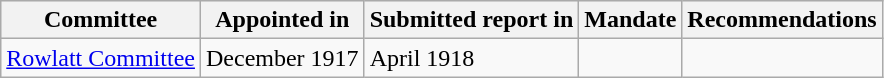<table class="wikitable sortable collapsible">
<tr style="text-align: left; background:#f0f0f0;">
<th scope="col">Committee</th>
<th scope="col">Appointed in</th>
<th scope="col">Submitted report in</th>
<th scope="col">Mandate</th>
<th scope="col">Recommendations</th>
</tr>
<tr>
<td><a href='#'>Rowlatt Committee</a></td>
<td>December 1917</td>
<td>April 1918</td>
<td></td>
<td></td>
</tr>
</table>
